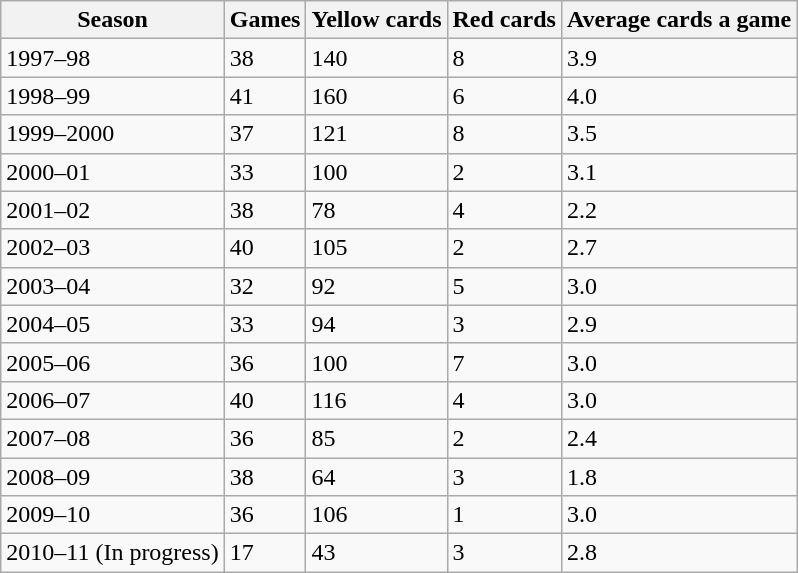<table class="wikitable">
<tr>
<th>Season</th>
<th>Games</th>
<th>Yellow cards</th>
<th>Red cards</th>
<th>Average cards a game</th>
</tr>
<tr>
<td>1997–98</td>
<td>38</td>
<td>140</td>
<td>8</td>
<td>3.9</td>
</tr>
<tr>
<td>1998–99</td>
<td>41</td>
<td>160</td>
<td>6</td>
<td>4.0</td>
</tr>
<tr>
<td>1999–2000</td>
<td>37</td>
<td>121</td>
<td>8</td>
<td>3.5</td>
</tr>
<tr>
<td>2000–01</td>
<td>33</td>
<td>100</td>
<td>2</td>
<td>3.1</td>
</tr>
<tr>
<td>2001–02</td>
<td>38</td>
<td>78</td>
<td>4</td>
<td>2.2</td>
</tr>
<tr>
<td>2002–03</td>
<td>40</td>
<td>105</td>
<td>2</td>
<td>2.7</td>
</tr>
<tr>
<td>2003–04</td>
<td>32</td>
<td>92</td>
<td>5</td>
<td>3.0</td>
</tr>
<tr>
<td>2004–05</td>
<td>33</td>
<td>94</td>
<td>3</td>
<td>2.9</td>
</tr>
<tr>
<td>2005–06</td>
<td>36</td>
<td>100</td>
<td>7</td>
<td>3.0</td>
</tr>
<tr>
<td>2006–07</td>
<td>40</td>
<td>116</td>
<td>4</td>
<td>3.0</td>
</tr>
<tr>
<td>2007–08</td>
<td>36</td>
<td>85</td>
<td>2</td>
<td>2.4</td>
</tr>
<tr>
<td>2008–09</td>
<td>38</td>
<td>64</td>
<td>3</td>
<td>1.8</td>
</tr>
<tr>
<td>2009–10</td>
<td>36</td>
<td>106</td>
<td>1</td>
<td>3.0</td>
</tr>
<tr>
<td>2010–11 (In progress)</td>
<td>17</td>
<td>43</td>
<td>3</td>
<td>2.8</td>
</tr>
</table>
